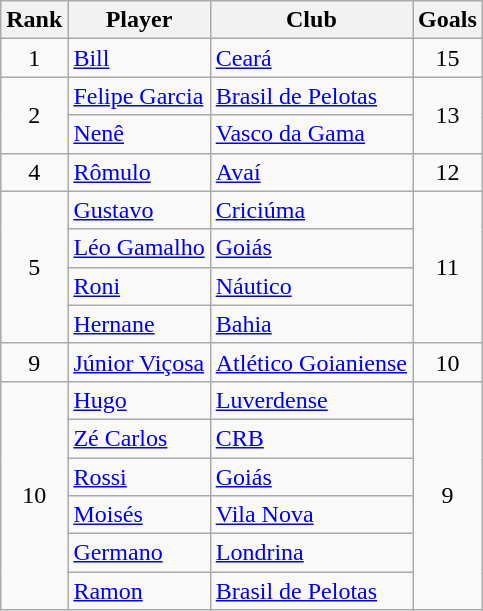<table class="wikitable" style="text-align:center">
<tr>
<th>Rank</th>
<th>Player</th>
<th>Club</th>
<th>Goals</th>
</tr>
<tr>
<td>1</td>
<td align="left"><a href='#'>Bill</a></td>
<td align="left"><a href='#'>Ceará</a></td>
<td>15</td>
</tr>
<tr>
<td rowspan="2">2</td>
<td align="left"><a href='#'>Felipe Garcia</a></td>
<td align="left"><a href='#'>Brasil de Pelotas</a></td>
<td rowspan="2">13</td>
</tr>
<tr>
<td align="left"><a href='#'>Nenê</a></td>
<td align="left"><a href='#'>Vasco da Gama</a></td>
</tr>
<tr>
<td>4</td>
<td align="left"><a href='#'>Rômulo</a></td>
<td align="left"><a href='#'>Avaí</a></td>
<td>12</td>
</tr>
<tr>
<td rowspan="4">5</td>
<td align="left"><a href='#'>Gustavo</a></td>
<td align="left"><a href='#'>Criciúma</a></td>
<td rowspan="4">11</td>
</tr>
<tr>
<td align="left"><a href='#'>Léo Gamalho</a></td>
<td align="left"><a href='#'>Goiás</a></td>
</tr>
<tr>
<td align="left"><a href='#'>Roni</a></td>
<td align="left"><a href='#'>Náutico</a></td>
</tr>
<tr>
<td align="left"><a href='#'>Hernane</a></td>
<td align="left"><a href='#'>Bahia</a></td>
</tr>
<tr>
<td>9</td>
<td align="left"><a href='#'>Júnior Viçosa</a></td>
<td align="left"><a href='#'>Atlético Goianiense</a></td>
<td>10</td>
</tr>
<tr>
<td rowspan="6">10</td>
<td align="left"><a href='#'>Hugo</a></td>
<td align="left"><a href='#'>Luverdense</a></td>
<td rowspan="6">9</td>
</tr>
<tr>
<td align="left"><a href='#'>Zé Carlos</a></td>
<td align="left"><a href='#'>CRB</a></td>
</tr>
<tr>
<td align="left"><a href='#'>Rossi</a></td>
<td align="left"><a href='#'>Goiás</a></td>
</tr>
<tr>
<td align="left"><a href='#'>Moisés</a></td>
<td align="left"><a href='#'>Vila Nova</a></td>
</tr>
<tr>
<td align="left"><a href='#'>Germano</a></td>
<td align="left"><a href='#'>Londrina</a></td>
</tr>
<tr>
<td align="left"><a href='#'>Ramon</a></td>
<td align="left"><a href='#'>Brasil de Pelotas</a></td>
</tr>
</table>
